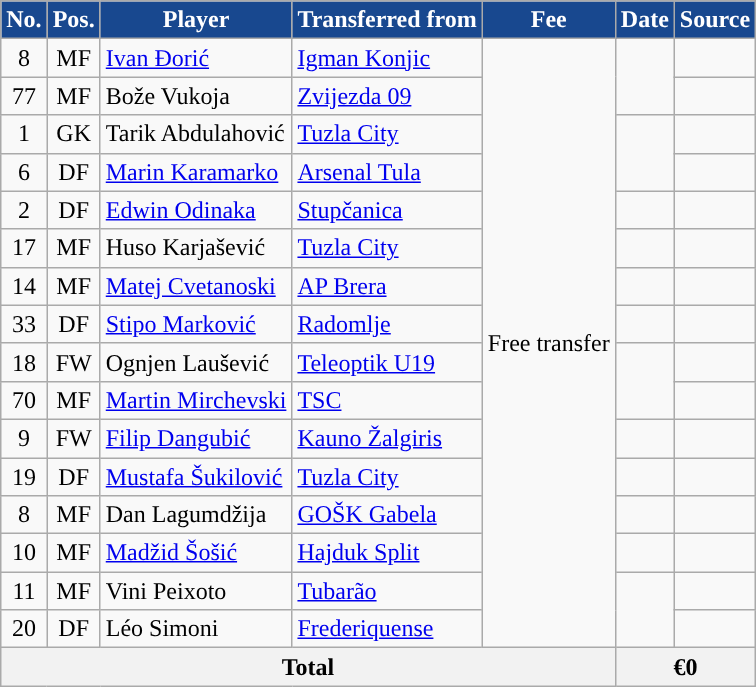<table class="wikitable plainrowheaders sortable">
<tr>
<th style="background:#18488f; color:#FFFFFF; ">No.</th>
<th style="background:#18488f; color:#FFFFFF; ">Pos.</th>
<th style="background:#18488f; color:#FFFFFF; ">Player</th>
<th style="background:#18488f; color:#FFFFFF; ">Transferred from</th>
<th style="background:#18488f; color:#FFFFFF; ">Fee</th>
<th style="background:#18488f; color:#FFFFFF; ">Date</th>
<th style="background:#18488f; color:#FFFFFF; ">Source</th>
</tr>
<tr>
<td align=center>8</td>
<td align=center>MF</td>
<td> <a href='#'>Ivan Đorić</a></td>
<td><a href='#'>Igman Konjic</a></td>
<td rowspan=16>Free transfer</td>
<td rowspan=2></td>
<td align=center></td>
</tr>
<tr>
<td align=center>77</td>
<td align=center>MF</td>
<td> Bože Vukoja</td>
<td><a href='#'>Zvijezda 09</a></td>
<td align=center></td>
</tr>
<tr>
<td align=center>1</td>
<td align=center>GK</td>
<td> Tarik Abdulahović</td>
<td><a href='#'>Tuzla City</a></td>
<td rowspan=2></td>
<td align=center></td>
</tr>
<tr>
<td align=center>6</td>
<td align=center>DF</td>
<td> <a href='#'>Marin Karamarko</a></td>
<td> <a href='#'>Arsenal Tula</a></td>
<td align=center></td>
</tr>
<tr>
<td align=center>2</td>
<td align=center>DF</td>
<td> <a href='#'>Edwin Odinaka</a></td>
<td><a href='#'>Stupčanica</a></td>
<td></td>
<td align=center></td>
</tr>
<tr>
<td align=center>17</td>
<td align=center>MF</td>
<td> Huso Karjašević</td>
<td><a href='#'>Tuzla City</a></td>
<td></td>
<td align=center></td>
</tr>
<tr>
<td align=center>14</td>
<td align=center>MF</td>
<td> <a href='#'>Matej Cvetanoski</a></td>
<td> <a href='#'>AP Brera</a></td>
<td></td>
<td align=center></td>
</tr>
<tr>
<td align=center>33</td>
<td align=center>DF</td>
<td> <a href='#'>Stipo Marković</a></td>
<td> <a href='#'>Radomlje</a></td>
<td></td>
<td align=center></td>
</tr>
<tr>
<td align=center>18</td>
<td align=center>FW</td>
<td> Ognjen Laušević</td>
<td> <a href='#'>Teleoptik U19</a></td>
<td rowspan=2></td>
<td align=center></td>
</tr>
<tr>
<td align=center>70</td>
<td align=center>MF</td>
<td> <a href='#'>Martin Mirchevski</a></td>
<td> <a href='#'>TSC</a></td>
<td align=center></td>
</tr>
<tr>
<td align=center>9</td>
<td align=center>FW</td>
<td> <a href='#'>Filip Dangubić</a></td>
<td> <a href='#'>Kauno Žalgiris</a></td>
<td></td>
<td align=center></td>
</tr>
<tr>
<td align=center>19</td>
<td align=center>DF</td>
<td> <a href='#'>Mustafa Šukilović</a></td>
<td><a href='#'>Tuzla City</a></td>
<td></td>
<td align=center></td>
</tr>
<tr>
<td align=center>8</td>
<td align=center>MF</td>
<td> Dan Lagumdžija</td>
<td><a href='#'>GOŠK Gabela</a></td>
<td></td>
<td align=center></td>
</tr>
<tr>
<td align=center>10</td>
<td align=center>MF</td>
<td> <a href='#'>Madžid Šošić</a></td>
<td> <a href='#'>Hajduk Split</a></td>
<td></td>
<td align=center></td>
</tr>
<tr>
<td align=center>11</td>
<td align=center>MF</td>
<td> Vini Peixoto</td>
<td> <a href='#'>Tubarão</a></td>
<td rowspan=2></td>
<td align=center></td>
</tr>
<tr>
<td align=center>20</td>
<td align=center>DF</td>
<td> Léo Simoni</td>
<td> <a href='#'>Frederiquense</a></td>
<td align=center></td>
</tr>
<tr>
<th colspan="5">Total</th>
<th colspan="2">€0</th>
</tr>
</table>
